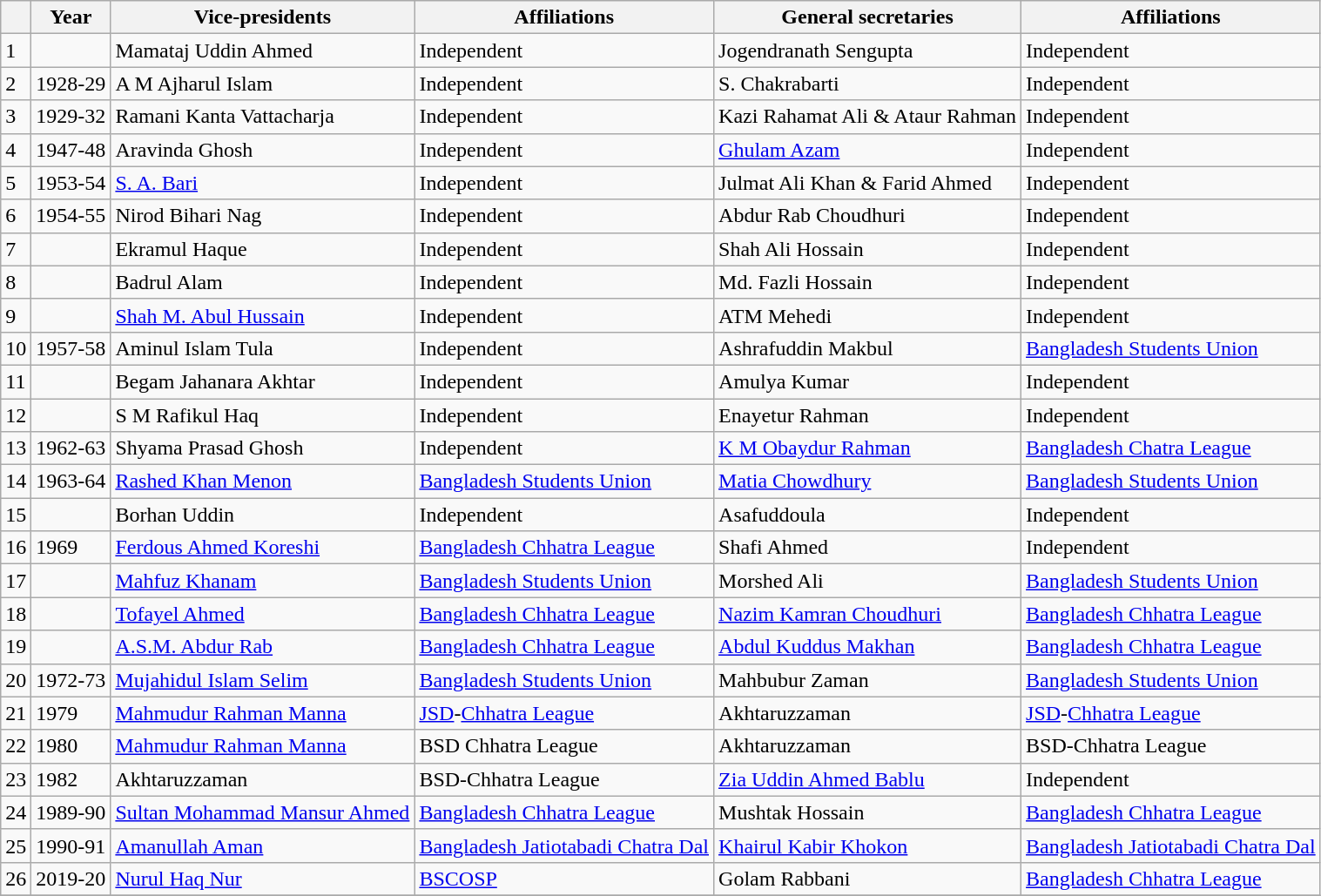<table class="wikitable" style="text-align:left">
<tr>
<th></th>
<th>Year</th>
<th>Vice-presidents</th>
<th>Affiliations</th>
<th>General secretaries</th>
<th>Affiliations</th>
</tr>
<tr>
<td align="left">1</td>
<td></td>
<td>Mamataj Uddin Ahmed</td>
<td>Independent</td>
<td>Jogendranath Sengupta</td>
<td>Independent</td>
</tr>
<tr>
<td align="left">2</td>
<td>1928-29</td>
<td>A M Ajharul Islam</td>
<td>Independent</td>
<td>S. Chakrabarti</td>
<td>Independent</td>
</tr>
<tr>
<td align="left">3</td>
<td>1929-32</td>
<td>Ramani Kanta Vattacharja</td>
<td>Independent</td>
<td>Kazi Rahamat Ali & Ataur Rahman</td>
<td>Independent</td>
</tr>
<tr>
<td align="left">4</td>
<td>1947-48</td>
<td>Aravinda Ghosh</td>
<td>Independent</td>
<td><a href='#'>Ghulam Azam</a></td>
<td>Independent</td>
</tr>
<tr>
<td align="left">5</td>
<td>1953-54</td>
<td><a href='#'>S. A. Bari</a></td>
<td>Independent</td>
<td>Julmat Ali Khan & Farid Ahmed</td>
<td>Independent</td>
</tr>
<tr>
<td align="left">6</td>
<td>1954-55</td>
<td>Nirod Bihari Nag</td>
<td>Independent</td>
<td>Abdur Rab Choudhuri</td>
<td>Independent</td>
</tr>
<tr>
<td align="left">7</td>
<td></td>
<td>Ekramul Haque</td>
<td>Independent</td>
<td>Shah Ali Hossain</td>
<td>Independent</td>
</tr>
<tr>
<td align="left">8</td>
<td></td>
<td>Badrul Alam</td>
<td>Independent</td>
<td>Md. Fazli Hossain</td>
<td>Independent</td>
</tr>
<tr>
<td align="left">9</td>
<td></td>
<td><a href='#'>Shah M. Abul Hussain</a></td>
<td>Independent</td>
<td>ATM Mehedi</td>
<td>Independent</td>
</tr>
<tr>
<td align="left">10</td>
<td>1957-58</td>
<td>Aminul Islam Tula</td>
<td>Independent</td>
<td>Ashrafuddin Makbul</td>
<td><a href='#'>Bangladesh Students Union</a></td>
</tr>
<tr>
<td align="left">11</td>
<td></td>
<td>Begam Jahanara Akhtar</td>
<td>Independent</td>
<td>Amulya Kumar</td>
<td>Independent</td>
</tr>
<tr>
<td align="left">12</td>
<td></td>
<td>S M Rafikul Haq</td>
<td>Independent</td>
<td>Enayetur Rahman</td>
<td>Independent</td>
</tr>
<tr>
<td align="left">13</td>
<td>1962-63</td>
<td>Shyama Prasad Ghosh</td>
<td>Independent</td>
<td><a href='#'>K M Obaydur Rahman</a></td>
<td><a href='#'>Bangladesh Chatra League</a></td>
</tr>
<tr>
<td align="left">14</td>
<td>1963-64</td>
<td><a href='#'>Rashed Khan Menon</a></td>
<td><a href='#'>Bangladesh Students Union</a></td>
<td><a href='#'>Matia Chowdhury</a></td>
<td><a href='#'>Bangladesh Students Union</a></td>
</tr>
<tr>
<td align="left">15</td>
<td></td>
<td>Borhan Uddin</td>
<td>Independent</td>
<td>Asafuddoula</td>
<td>Independent</td>
</tr>
<tr>
<td align="left">16</td>
<td>1969</td>
<td><a href='#'>Ferdous Ahmed Koreshi</a></td>
<td><a href='#'>Bangladesh Chhatra League</a></td>
<td>Shafi Ahmed</td>
<td>Independent</td>
</tr>
<tr>
<td align="left">17</td>
<td></td>
<td><a href='#'>Mahfuz Khanam</a></td>
<td><a href='#'>Bangladesh Students Union</a></td>
<td>Morshed Ali</td>
<td><a href='#'>Bangladesh Students Union</a></td>
</tr>
<tr>
<td align="left">18</td>
<td></td>
<td><a href='#'>Tofayel Ahmed</a></td>
<td><a href='#'>Bangladesh Chhatra League</a></td>
<td><a href='#'>Nazim Kamran Choudhuri</a></td>
<td><a href='#'>Bangladesh Chhatra League</a></td>
</tr>
<tr>
<td align="left">19</td>
<td></td>
<td><a href='#'>A.S.M. Abdur Rab</a></td>
<td><a href='#'>Bangladesh Chhatra League</a></td>
<td><a href='#'>Abdul Kuddus Makhan</a></td>
<td><a href='#'>Bangladesh Chhatra League</a></td>
</tr>
<tr>
<td align="left">20</td>
<td>1972-73</td>
<td><a href='#'>Mujahidul Islam Selim</a></td>
<td><a href='#'>Bangladesh Students Union</a></td>
<td>Mahbubur Zaman</td>
<td><a href='#'>Bangladesh Students Union</a></td>
</tr>
<tr>
<td align="left">21</td>
<td>1979</td>
<td><a href='#'>Mahmudur Rahman Manna</a></td>
<td><a href='#'>JSD</a>-<a href='#'>Chhatra League</a></td>
<td>Akhtaruzzaman</td>
<td><a href='#'>JSD</a>-<a href='#'>Chhatra League</a></td>
</tr>
<tr>
<td align="left">22</td>
<td>1980</td>
<td><a href='#'>Mahmudur Rahman Manna</a></td>
<td>BSD Chhatra League</td>
<td>Akhtaruzzaman</td>
<td>BSD-Chhatra League</td>
</tr>
<tr>
<td align="left">23</td>
<td>1982</td>
<td>Akhtaruzzaman</td>
<td>BSD-Chhatra League</td>
<td><a href='#'>Zia Uddin Ahmed Bablu</a></td>
<td>Independent</td>
</tr>
<tr>
<td align="left">24</td>
<td>1989-90</td>
<td><a href='#'>Sultan Mohammad Mansur Ahmed</a></td>
<td><a href='#'>Bangladesh Chhatra League</a></td>
<td>Mushtak Hossain</td>
<td><a href='#'>Bangladesh Chhatra League</a></td>
</tr>
<tr>
<td align="left">25</td>
<td>1990-91</td>
<td><a href='#'>Amanullah Aman</a></td>
<td><a href='#'>Bangladesh Jatiotabadi Chatra Dal</a></td>
<td><a href='#'>Khairul Kabir Khokon</a></td>
<td><a href='#'>Bangladesh Jatiotabadi Chatra Dal</a></td>
</tr>
<tr>
<td align="left">26</td>
<td>2019-20</td>
<td><a href='#'>Nurul Haq Nur</a></td>
<td><a href='#'>BSCOSP</a></td>
<td>Golam Rabbani</td>
<td><a href='#'>Bangladesh Chhatra League</a></td>
</tr>
<tr>
</tr>
</table>
